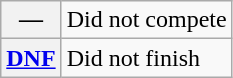<table class="wikitable">
<tr>
<th scope="row">—</th>
<td>Did not compete</td>
</tr>
<tr>
<th scope="row"><a href='#'>DNF</a></th>
<td>Did not finish</td>
</tr>
</table>
